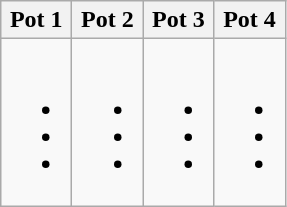<table class="wikitable">
<tr>
<th>Pot 1</th>
<th>Pot 2</th>
<th>Pot 3</th>
<th>Pot 4</th>
</tr>
<tr>
<td><br><ul><li></li><li></li><li></li></ul></td>
<td><br><ul><li></li><li></li><li></li></ul></td>
<td><br><ul><li></li><li></li><li></li></ul></td>
<td><br><ul><li></li><li></li><li></li></ul></td>
</tr>
</table>
